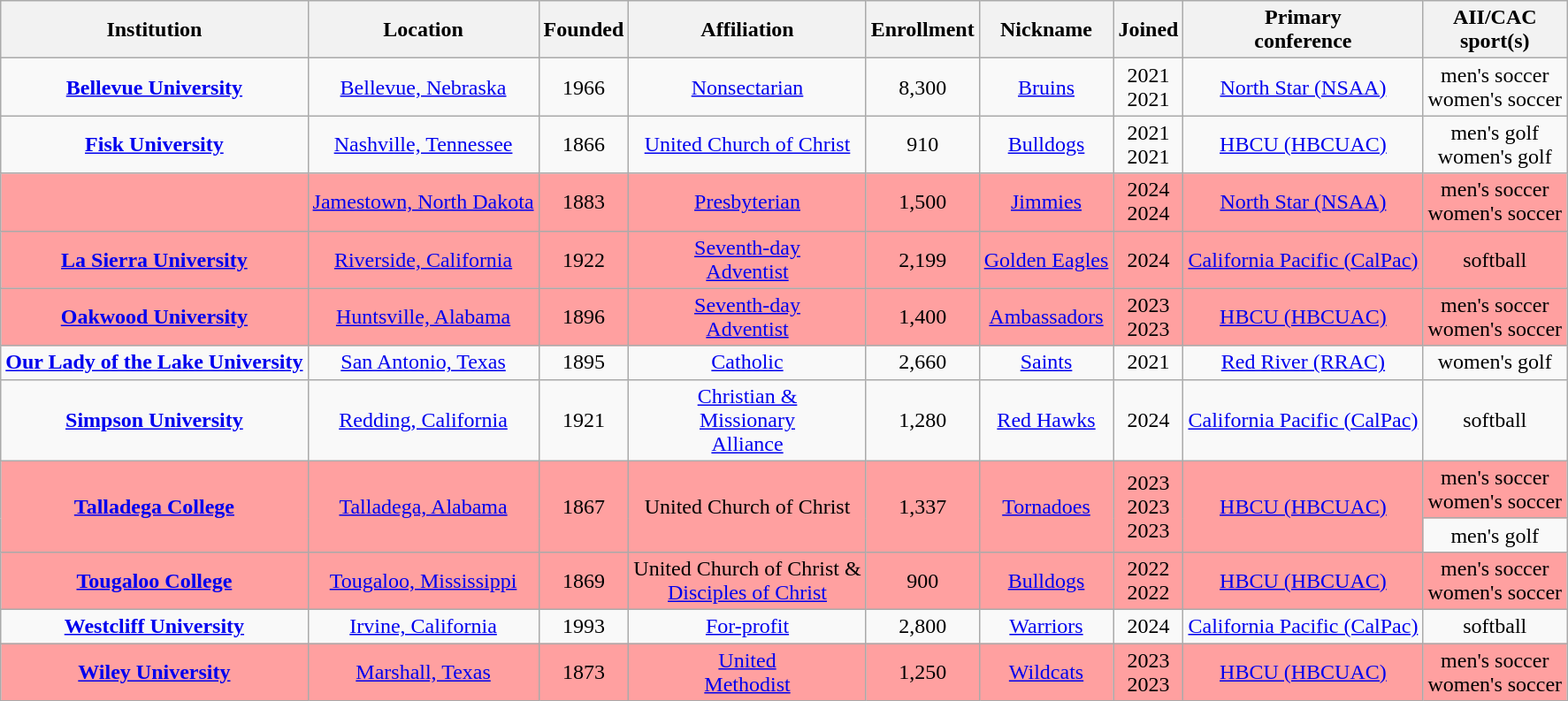<table class="wikitable sortable" style="text-align:center">
<tr>
<th>Institution</th>
<th>Location</th>
<th>Founded</th>
<th>Affiliation</th>
<th>Enrollment</th>
<th>Nickname</th>
<th>Joined</th>
<th>Primary<br>conference</th>
<th>AII/CAC<br>sport(s)</th>
</tr>
<tr>
<td><strong><a href='#'>Bellevue University</a></strong></td>
<td><a href='#'>Bellevue, Nebraska</a></td>
<td>1966</td>
<td><a href='#'>Nonsectarian</a></td>
<td>8,300</td>
<td><a href='#'>Bruins</a></td>
<td>2021<br>2021</td>
<td><a href='#'>North Star (NSAA)</a><br></td>
<td>men's soccer<br>women's soccer</td>
</tr>
<tr>
<td><strong><a href='#'>Fisk University</a></strong></td>
<td><a href='#'>Nashville, Tennessee</a></td>
<td>1866</td>
<td><a href='#'>United Church of Christ</a></td>
<td>910</td>
<td><a href='#'>Bulldogs</a></td>
<td>2021<br>2021</td>
<td><a href='#'>HBCU (HBCUAC)</a></td>
<td>men's golf<br>women's golf</td>
</tr>
<tr bgcolor=#ffa0a0>
<td></td>
<td><a href='#'>Jamestown, North Dakota</a></td>
<td>1883</td>
<td><a href='#'>Presbyterian</a><br></td>
<td>1,500</td>
<td><a href='#'>Jimmies</a></td>
<td>2024<br>2024</td>
<td><a href='#'>North Star (NSAA)</a><br></td>
<td>men's soccer<br>women's soccer</td>
</tr>
<tr bgcolor=#ffa0a0>
<td><strong><a href='#'>La Sierra University</a></strong></td>
<td><a href='#'>Riverside, California</a></td>
<td>1922</td>
<td><a href='#'>Seventh-day<br>Adventist</a></td>
<td>2,199</td>
<td><a href='#'>Golden Eagles</a></td>
<td>2024</td>
<td><a href='#'>California Pacific (CalPac)</a><br></td>
<td>softball</td>
</tr>
<tr bgcolor=#ffa0a0>
<td><strong><a href='#'>Oakwood University</a></strong></td>
<td><a href='#'>Huntsville, Alabama</a></td>
<td>1896</td>
<td><a href='#'>Seventh-day<br>Adventist</a></td>
<td>1,400</td>
<td><a href='#'>Ambassadors</a></td>
<td>2023<br>2023</td>
<td><a href='#'>HBCU (HBCUAC)</a></td>
<td>men's soccer<br>women's soccer</td>
</tr>
<tr>
<td><strong><a href='#'>Our Lady of the Lake University</a></strong></td>
<td><a href='#'>San Antonio, Texas</a></td>
<td>1895</td>
<td><a href='#'>Catholic</a><br></td>
<td>2,660</td>
<td><a href='#'>Saints</a></td>
<td>2021</td>
<td><a href='#'>Red River (RRAC)</a></td>
<td>women's golf</td>
</tr>
<tr>
<td><strong><a href='#'>Simpson University</a></strong></td>
<td><a href='#'>Redding, California</a></td>
<td>1921</td>
<td><a href='#'>Christian &<br>Missionary<br>Alliance</a></td>
<td>1,280</td>
<td><a href='#'>Red Hawks</a></td>
<td>2024</td>
<td><a href='#'>California Pacific (CalPac)</a></td>
<td>softball</td>
</tr>
<tr bgcolor=#ffa0a0>
<td rowspan="2"><strong><a href='#'>Talladega College</a></strong></td>
<td rowspan="2"><a href='#'>Talladega, Alabama</a></td>
<td rowspan="2">1867</td>
<td rowspan="2">United Church of Christ</td>
<td rowspan="2">1,337</td>
<td rowspan="2"><a href='#'>Tornadoes</a></td>
<td rowspan="2">2023<br>2023<br>2023</td>
<td rowspan="2"><a href='#'>HBCU (HBCUAC)</a></td>
<td>men's soccer<br>women's soccer</td>
</tr>
<tr>
<td>men's golf</td>
</tr>
<tr bgcolor=#ffa0a0>
<td><strong><a href='#'>Tougaloo College</a></strong></td>
<td><a href='#'>Tougaloo, Mississippi</a></td>
<td>1869</td>
<td>United Church of Christ &<br><a href='#'>Disciples of Christ</a></td>
<td>900</td>
<td><a href='#'>Bulldogs</a></td>
<td>2022<br>2022</td>
<td><a href='#'>HBCU (HBCUAC)</a></td>
<td>men's soccer<br>women's soccer</td>
</tr>
<tr>
<td><strong><a href='#'>Westcliff University</a></strong></td>
<td><a href='#'>Irvine, California</a></td>
<td>1993</td>
<td><a href='#'>For-profit</a></td>
<td>2,800</td>
<td><a href='#'>Warriors</a></td>
<td>2024</td>
<td><a href='#'>California Pacific (CalPac)</a></td>
<td>softball</td>
</tr>
<tr bgcolor=#ffa0a0>
<td><strong><a href='#'>Wiley University</a></strong></td>
<td><a href='#'>Marshall, Texas</a></td>
<td>1873</td>
<td><a href='#'>United<br>Methodist</a></td>
<td>1,250</td>
<td><a href='#'>Wildcats</a></td>
<td>2023<br>2023</td>
<td><a href='#'>HBCU (HBCUAC)</a></td>
<td>men's soccer<br>women's soccer</td>
</tr>
</table>
